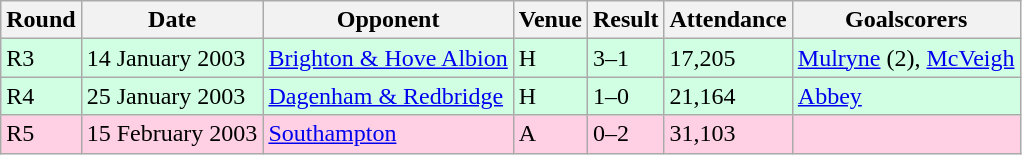<table class="wikitable">
<tr>
<th>Round</th>
<th>Date</th>
<th>Opponent</th>
<th>Venue</th>
<th>Result</th>
<th>Attendance</th>
<th>Goalscorers</th>
</tr>
<tr style="background-color: #d0ffe3;">
<td>R3</td>
<td>14 January 2003</td>
<td><a href='#'>Brighton & Hove Albion</a></td>
<td>H</td>
<td>3–1</td>
<td>17,205</td>
<td><a href='#'>Mulryne</a> (2), <a href='#'>McVeigh</a></td>
</tr>
<tr style="background-color: #d0ffe3;">
<td>R4</td>
<td>25 January 2003</td>
<td><a href='#'>Dagenham & Redbridge</a></td>
<td>H</td>
<td>1–0</td>
<td>21,164</td>
<td><a href='#'>Abbey</a></td>
</tr>
<tr style="background-color: #ffd0e3;">
<td>R5</td>
<td>15 February 2003</td>
<td><a href='#'>Southampton</a></td>
<td>A</td>
<td>0–2</td>
<td>31,103</td>
<td></td>
</tr>
</table>
